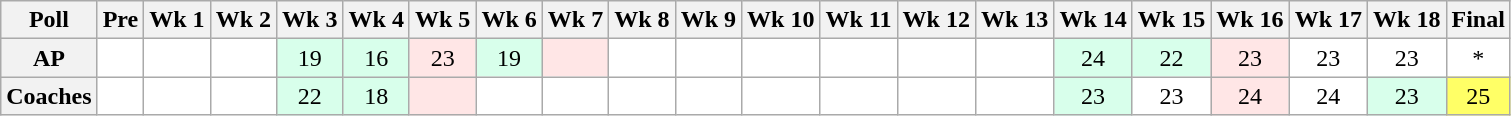<table class="wikitable" style="white-space:nowrap;">
<tr>
<th>Poll</th>
<th>Pre</th>
<th>Wk 1</th>
<th>Wk 2</th>
<th>Wk 3</th>
<th>Wk 4</th>
<th>Wk 5</th>
<th>Wk 6</th>
<th>Wk 7</th>
<th>Wk 8</th>
<th>Wk 9</th>
<th>Wk 10</th>
<th>Wk 11</th>
<th>Wk 12</th>
<th>Wk 13</th>
<th>Wk 14</th>
<th>Wk 15</th>
<th>Wk 16</th>
<th>Wk 17</th>
<th>Wk 18</th>
<th>Final</th>
</tr>
<tr style="text-align:center;">
<th>AP</th>
<td style="background:#FFF;"></td>
<td style="background:#FFF;"></td>
<td style="background:#FFF;"></td>
<td style="background:#D8FFEB;">19</td>
<td style="background:#D8FFEB;">16</td>
<td style="background:#FFE6E6;">23</td>
<td style="background:#D8FFEB;">19</td>
<td style="background:#FFE6E6;"></td>
<td style="background:#FFF;"></td>
<td style="background:#FFF;"></td>
<td style="background:#FFF;"></td>
<td style="background:#FFF;"></td>
<td style="background:#FFF;"></td>
<td style="background:#FFF;"></td>
<td style="background:#D8FFEB;">24</td>
<td style="background:#D8FFEB;">22</td>
<td style="background:#FFE6E6;">23</td>
<td style="background:#FFF;">23</td>
<td style="background:#FFF;">23</td>
<td style="background:#FFF;">*</td>
</tr>
<tr style="text-align:center;">
<th>Coaches</th>
<td style="background:#FFF;"></td>
<td style="background:#FFF;"></td>
<td style="background:#FFF;"></td>
<td style="background:#D8FFEB;">22</td>
<td style="background:#D8FFEB;">18</td>
<td style="background:#FFE6E6;"></td>
<td style="background:#FFF;"></td>
<td style="background:#FFF;"></td>
<td style="background:#FFF;"></td>
<td style="background:#FFF;"></td>
<td style="background:#FFF;"></td>
<td style="background:#FFF;"></td>
<td style="background:#FFF;"></td>
<td style="background:#FFF;"></td>
<td style="background:#D8FFEB;">23</td>
<td style="background:#FFF;">23</td>
<td style="background:#FFE6E6;">24</td>
<td style="background:#FFF;">24</td>
<td style="background:#D8FFEB;">23</td>
<td style="background:#FFFF66;">25</td>
</tr>
</table>
